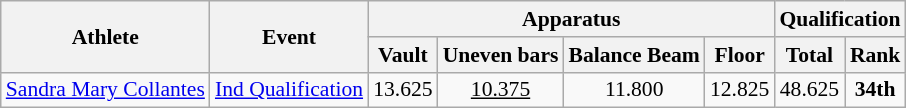<table class="wikitable" style="font-size:90%">
<tr>
<th rowspan="2">Athlete</th>
<th rowspan="2">Event</th>
<th colspan = "4">Apparatus</th>
<th colspan = "2">Qualification</th>
</tr>
<tr>
<th>Vault</th>
<th>Uneven bars</th>
<th>Balance Beam</th>
<th>Floor</th>
<th>Total</th>
<th>Rank</th>
</tr>
<tr>
<td><a href='#'>Sandra Mary Collantes</a></td>
<td><a href='#'>Ind Qualification</a></td>
<td align=center>13.625</td>
<td align=center><u>10.375</u></td>
<td align=center>11.800</td>
<td align=center>12.825</td>
<td align=center>48.625</td>
<td align=center><strong>34th</strong></td>
</tr>
</table>
